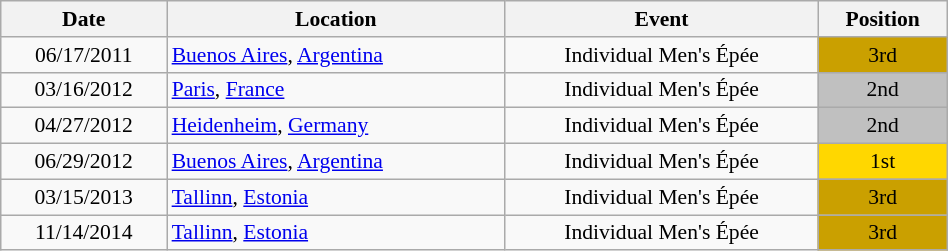<table class="wikitable" width="50%" style="font-size:90%; text-align:center;">
<tr>
<th>Date</th>
<th>Location</th>
<th>Event</th>
<th>Position</th>
</tr>
<tr>
<td rowspan="1">06/17/2011</td>
<td rowspan="1" align="left"> <a href='#'>Buenos Aires</a>, <a href='#'>Argentina</a></td>
<td>Individual Men's Épée</td>
<td bgcolor="caramel">3rd</td>
</tr>
<tr>
<td>03/16/2012</td>
<td rowspan="1" align="left"> <a href='#'>Paris</a>, <a href='#'>France</a></td>
<td>Individual Men's Épée</td>
<td bgcolor="silver">2nd</td>
</tr>
<tr>
<td>04/27/2012</td>
<td rowspan="1" align="left"> <a href='#'>Heidenheim</a>, <a href='#'>Germany</a></td>
<td>Individual Men's Épée</td>
<td bgcolor="silver">2nd</td>
</tr>
<tr>
<td rowspan="1">06/29/2012</td>
<td rowspan="1" align="left"> <a href='#'>Buenos Aires</a>, <a href='#'>Argentina</a></td>
<td>Individual Men's Épée</td>
<td bgcolor="gold">1st</td>
</tr>
<tr>
<td>03/15/2013</td>
<td rowspan="1" align="left"> <a href='#'>Tallinn</a>, <a href='#'>Estonia</a></td>
<td>Individual Men's Épée</td>
<td bgcolor="caramel">3rd</td>
</tr>
<tr>
<td>11/14/2014</td>
<td rowspan="1" align="left"> <a href='#'>Tallinn</a>, <a href='#'>Estonia</a></td>
<td>Individual Men's Épée</td>
<td bgcolor="caramel">3rd</td>
</tr>
</table>
